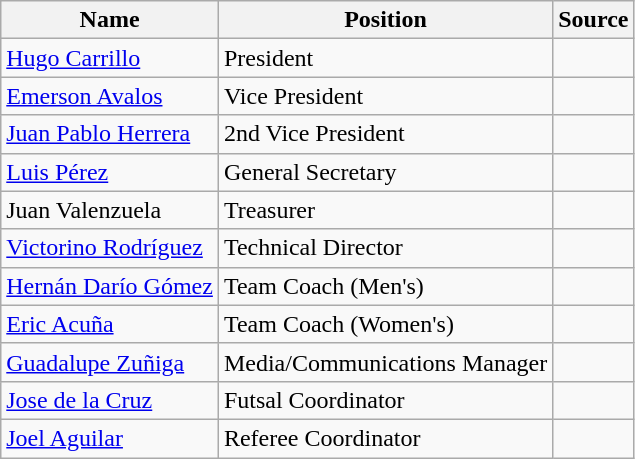<table class="wikitable">
<tr>
<th>Name</th>
<th>Position</th>
<th>Source</th>
</tr>
<tr>
<td> <a href='#'>Hugo Carrillo</a></td>
<td>President</td>
<td></td>
</tr>
<tr>
<td> <a href='#'>Emerson Avalos</a></td>
<td>Vice President</td>
<td></td>
</tr>
<tr>
<td> <a href='#'>Juan Pablo Herrera</a></td>
<td>2nd Vice President</td>
<td></td>
</tr>
<tr>
<td> <a href='#'>Luis Pérez</a></td>
<td>General Secretary</td>
<td></td>
</tr>
<tr>
<td> Juan Valenzuela</td>
<td>Treasurer</td>
<td></td>
</tr>
<tr>
<td> <a href='#'>Victorino Rodríguez</a></td>
<td>Technical Director</td>
<td></td>
</tr>
<tr>
<td> <a href='#'>Hernán Darío Gómez</a></td>
<td>Team Coach (Men's)</td>
<td></td>
</tr>
<tr>
<td> <a href='#'>Eric Acuña</a></td>
<td>Team Coach (Women's)</td>
<td></td>
</tr>
<tr>
<td> <a href='#'>Guadalupe Zuñiga</a></td>
<td>Media/Communications Manager</td>
<td></td>
</tr>
<tr>
<td> <a href='#'>Jose de la Cruz</a></td>
<td>Futsal Coordinator</td>
<td></td>
</tr>
<tr>
<td> <a href='#'>Joel Aguilar</a></td>
<td>Referee Coordinator</td>
<td></td>
</tr>
</table>
